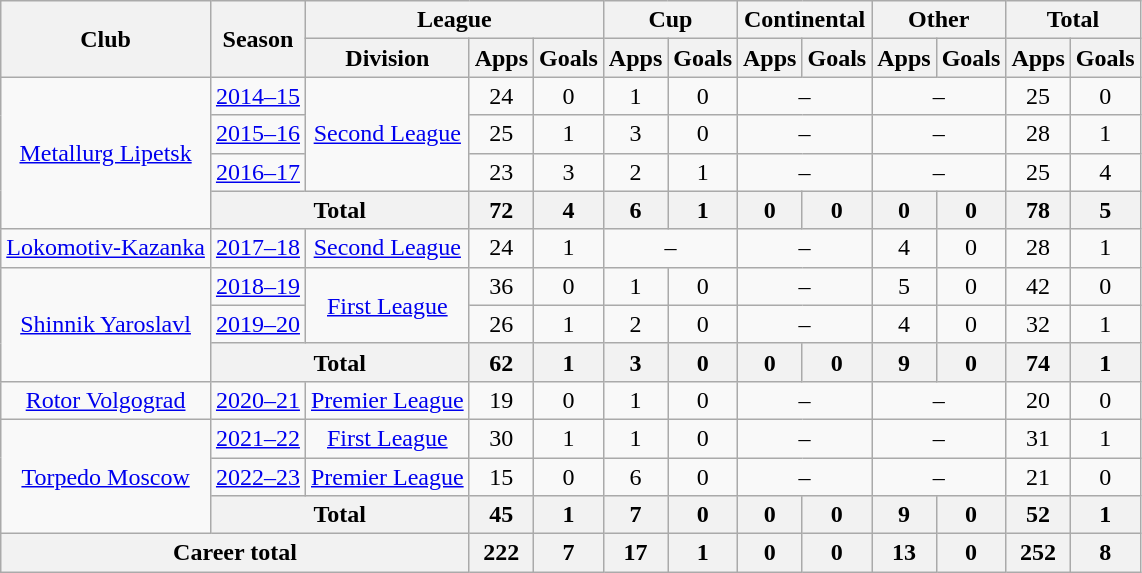<table class="wikitable" style="text-align: center;">
<tr>
<th rowspan=2>Club</th>
<th rowspan=2>Season</th>
<th colspan=3>League</th>
<th colspan=2>Cup</th>
<th colspan=2>Continental</th>
<th colspan=2>Other</th>
<th colspan=2>Total</th>
</tr>
<tr>
<th>Division</th>
<th>Apps</th>
<th>Goals</th>
<th>Apps</th>
<th>Goals</th>
<th>Apps</th>
<th>Goals</th>
<th>Apps</th>
<th>Goals</th>
<th>Apps</th>
<th>Goals</th>
</tr>
<tr>
<td rowspan="4"><a href='#'>Metallurg Lipetsk</a></td>
<td><a href='#'>2014–15</a></td>
<td rowspan="3"><a href='#'>Second League</a></td>
<td>24</td>
<td>0</td>
<td>1</td>
<td>0</td>
<td colspan=2>–</td>
<td colspan=2>–</td>
<td>25</td>
<td>0</td>
</tr>
<tr>
<td><a href='#'>2015–16</a></td>
<td>25</td>
<td>1</td>
<td>3</td>
<td>0</td>
<td colspan=2>–</td>
<td colspan=2>–</td>
<td>28</td>
<td>1</td>
</tr>
<tr>
<td><a href='#'>2016–17</a></td>
<td>23</td>
<td>3</td>
<td>2</td>
<td>1</td>
<td colspan=2>–</td>
<td colspan=2>–</td>
<td>25</td>
<td>4</td>
</tr>
<tr>
<th colspan=2>Total</th>
<th>72</th>
<th>4</th>
<th>6</th>
<th>1</th>
<th>0</th>
<th>0</th>
<th>0</th>
<th>0</th>
<th>78</th>
<th>5</th>
</tr>
<tr>
<td><a href='#'>Lokomotiv-Kazanka</a></td>
<td><a href='#'>2017–18</a></td>
<td><a href='#'>Second League</a></td>
<td>24</td>
<td>1</td>
<td colspan=2>–</td>
<td colspan=2>–</td>
<td>4</td>
<td>0</td>
<td>28</td>
<td>1</td>
</tr>
<tr>
<td rowspan="3"><a href='#'>Shinnik Yaroslavl</a></td>
<td><a href='#'>2018–19</a></td>
<td rowspan="2"><a href='#'>First League</a></td>
<td>36</td>
<td>0</td>
<td>1</td>
<td>0</td>
<td colspan=2>–</td>
<td>5</td>
<td>0</td>
<td>42</td>
<td>0</td>
</tr>
<tr>
<td><a href='#'>2019–20</a></td>
<td>26</td>
<td>1</td>
<td>2</td>
<td>0</td>
<td colspan=2>–</td>
<td>4</td>
<td>0</td>
<td>32</td>
<td>1</td>
</tr>
<tr>
<th colspan=2>Total</th>
<th>62</th>
<th>1</th>
<th>3</th>
<th>0</th>
<th>0</th>
<th>0</th>
<th>9</th>
<th>0</th>
<th>74</th>
<th>1</th>
</tr>
<tr>
<td><a href='#'>Rotor Volgograd</a></td>
<td><a href='#'>2020–21</a></td>
<td><a href='#'>Premier League</a></td>
<td>19</td>
<td>0</td>
<td>1</td>
<td>0</td>
<td colspan=2>–</td>
<td colspan=2>–</td>
<td>20</td>
<td>0</td>
</tr>
<tr>
<td rowspan="3"><a href='#'>Torpedo Moscow</a></td>
<td><a href='#'>2021–22</a></td>
<td><a href='#'>First League</a></td>
<td>30</td>
<td>1</td>
<td>1</td>
<td>0</td>
<td colspan=2>–</td>
<td colspan=2>–</td>
<td>31</td>
<td>1</td>
</tr>
<tr>
<td><a href='#'>2022–23</a></td>
<td><a href='#'>Premier League</a></td>
<td>15</td>
<td>0</td>
<td>6</td>
<td>0</td>
<td colspan=2>–</td>
<td colspan=2>–</td>
<td>21</td>
<td>0</td>
</tr>
<tr>
<th colspan=2>Total</th>
<th>45</th>
<th>1</th>
<th>7</th>
<th>0</th>
<th>0</th>
<th>0</th>
<th>9</th>
<th>0</th>
<th>52</th>
<th>1</th>
</tr>
<tr>
<th colspan=3>Career total</th>
<th>222</th>
<th>7</th>
<th>17</th>
<th>1</th>
<th>0</th>
<th>0</th>
<th>13</th>
<th>0</th>
<th>252</th>
<th>8</th>
</tr>
</table>
